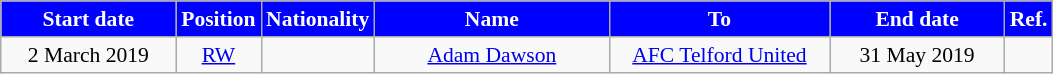<table class="wikitable"  style="text-align:center; font-size:90%; ">
<tr>
<th style="background:blue; color:#FFFFFF; width:110px;">Start date</th>
<th style="background:blue; color:#FFFFFF; width:50px;">Position</th>
<th style="background:blue; color:#FFFFFF; width:50px;">Nationality</th>
<th style="background:blue; color:#FFFFFF; width:150px;">Name</th>
<th style="background:blue; color:#FFFFFF; width:140px;">To</th>
<th style="background:blue; color:#FFFFFF; width:110px;">End date</th>
<th style="background:blue; color:#FFFFFF; width:25px;">Ref.</th>
</tr>
<tr>
<td>2 March 2019</td>
<td><a href='#'>RW</a></td>
<td></td>
<td><a href='#'>Adam Dawson</a></td>
<td><a href='#'>AFC Telford United</a></td>
<td>31 May 2019</td>
<td></td>
</tr>
</table>
